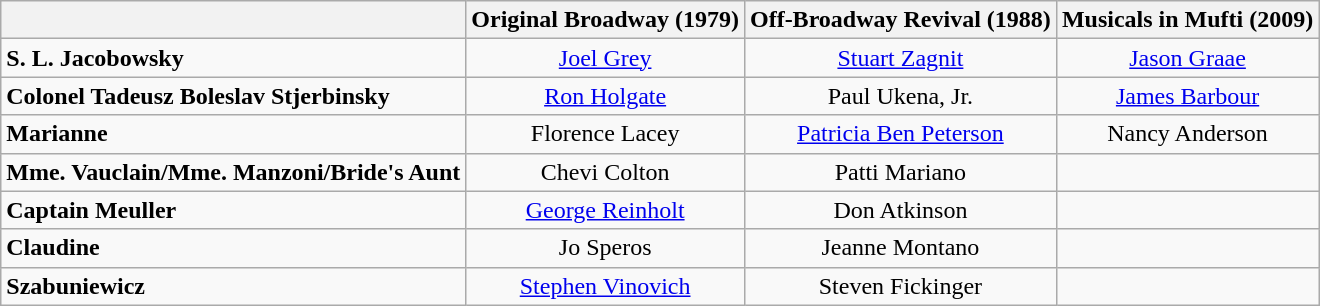<table class="wikitable">
<tr>
<th></th>
<th>Original Broadway (1979)</th>
<th>Off-Broadway Revival (1988)</th>
<th>Musicals in Mufti (2009)</th>
</tr>
<tr>
<td><strong>S. L. Jacobowsky</strong></td>
<td style="text-align:center;"><a href='#'>Joel Grey</a></td>
<td style="text-align:center;"><a href='#'>Stuart Zagnit</a></td>
<td style="text-align:center;"><a href='#'>Jason Graae</a></td>
</tr>
<tr>
<td><strong>Colonel Tadeusz Boleslav Stjerbinsky</strong></td>
<td style="text-align:center;"><a href='#'>Ron Holgate</a></td>
<td style="text-align:center;">Paul Ukena, Jr.</td>
<td style="text-align:center;"><a href='#'>James Barbour</a></td>
</tr>
<tr>
<td><strong>Marianne</strong></td>
<td style="text-align:center;">Florence Lacey</td>
<td style="text-align:center;"><a href='#'>Patricia Ben Peterson</a></td>
<td style="text-align:center;">Nancy Anderson</td>
</tr>
<tr>
<td><strong>Mme. Vauclain/Mme. Manzoni/Bride's Aunt</strong></td>
<td style="text-align:center;">Chevi Colton</td>
<td style="text-align:center;">Patti Mariano</td>
<td style="text-align:center;"></td>
</tr>
<tr>
<td><strong>Captain Meuller</strong></td>
<td style="text-align:center;"><a href='#'>George Reinholt</a></td>
<td style="text-align:center;">Don Atkinson</td>
<td style="text-align:center;"></td>
</tr>
<tr>
<td><strong>Claudine</strong></td>
<td style="text-align:center;">Jo Speros</td>
<td style="text-align:center;">Jeanne Montano</td>
<td style="text-align:center;"></td>
</tr>
<tr>
<td><strong>Szabuniewicz</strong></td>
<td style="text-align:center;"><a href='#'>Stephen Vinovich</a></td>
<td style="text-align:center;">Steven Fickinger</td>
<td style="text-align:center;"></td>
</tr>
</table>
